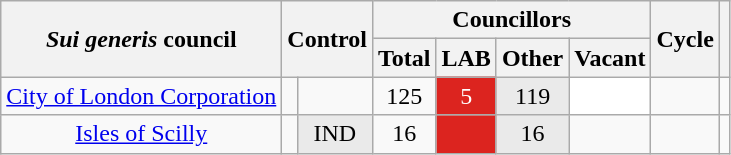<table class="wikitable" style="text-align:center;">
<tr>
<th rowspan="2"><em>Sui generis</em> council</th>
<th colspan="2" rowspan="2">Control</th>
<th colspan="4">Councillors</th>
<th rowspan="2">Cycle</th>
<th rowspan="2"></th>
</tr>
<tr>
<th>Total</th>
<th>LAB</th>
<th>Other</th>
<th>Vacant</th>
</tr>
<tr>
<td style="background:default; text-align:left"><a href='#'>City of London Corporation</a></td>
<td></td>
<td></td>
<td>125</td>
<td style="color:white; background:#DC241f;">5</td>
<td style="background:#eaeaea;">119</td>
<td style="background:white;"></td>
<td></td>
<td></td>
</tr>
<tr>
<td><a href='#'>Isles of Scilly</a></td>
<td></td>
<td style="background:#eaeaea;">IND</td>
<td>16</td>
<td style="color:white; background:#DC241f;"></td>
<td style="background:#eaeaea;">16</td>
<td></td>
<td></td>
<td> </td>
</tr>
</table>
